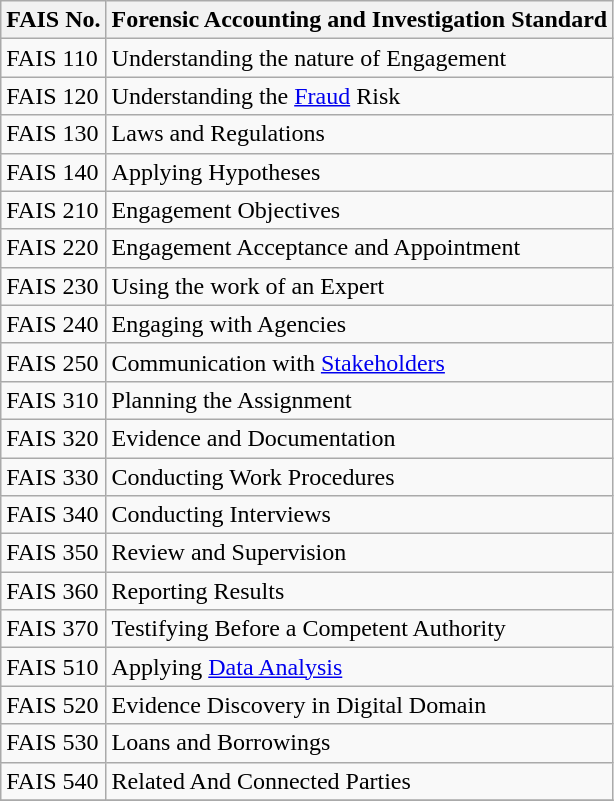<table class="wikitable sortable">
<tr>
<th>FAIS No.</th>
<th>Forensic Accounting and Investigation Standard</th>
</tr>
<tr>
<td>FAIS 110</td>
<td>Understanding the nature of Engagement</td>
</tr>
<tr>
<td>FAIS 120</td>
<td>Understanding the <a href='#'>Fraud</a> Risk</td>
</tr>
<tr>
<td>FAIS 130</td>
<td>Laws and Regulations</td>
</tr>
<tr>
<td>FAIS 140</td>
<td>Applying Hypotheses</td>
</tr>
<tr>
<td>FAIS 210</td>
<td>Engagement Objectives</td>
</tr>
<tr>
<td>FAIS 220</td>
<td>Engagement Acceptance and Appointment</td>
</tr>
<tr>
<td>FAIS 230</td>
<td>Using the work of an Expert</td>
</tr>
<tr>
<td>FAIS 240</td>
<td>Engaging with Agencies</td>
</tr>
<tr>
<td>FAIS 250</td>
<td>Communication with <a href='#'>Stakeholders</a></td>
</tr>
<tr>
<td>FAIS 310</td>
<td>Planning the Assignment</td>
</tr>
<tr>
<td>FAIS 320</td>
<td>Evidence and Documentation</td>
</tr>
<tr>
<td>FAIS 330</td>
<td>Conducting Work Procedures</td>
</tr>
<tr>
<td>FAIS 340</td>
<td>Conducting Interviews</td>
</tr>
<tr>
<td>FAIS 350</td>
<td>Review and Supervision</td>
</tr>
<tr>
<td>FAIS 360</td>
<td>Reporting Results</td>
</tr>
<tr>
<td>FAIS 370</td>
<td>Testifying Before a Competent Authority</td>
</tr>
<tr>
<td>FAIS 510</td>
<td>Applying <a href='#'>Data Analysis</a></td>
</tr>
<tr>
<td>FAIS 520</td>
<td>Evidence Discovery in Digital Domain</td>
</tr>
<tr>
<td>FAIS 530</td>
<td>Loans and Borrowings</td>
</tr>
<tr>
<td>FAIS 540</td>
<td>Related And Connected Parties</td>
</tr>
<tr>
</tr>
</table>
